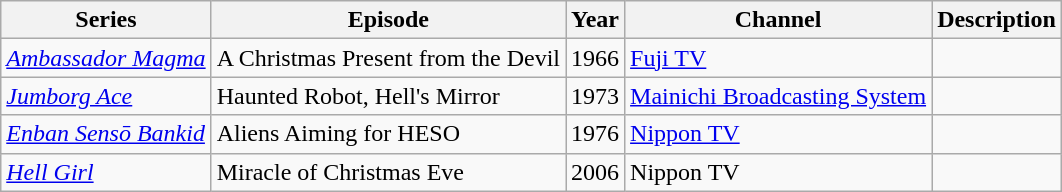<table class="wikitable sortable">
<tr>
<th>Series</th>
<th>Episode</th>
<th>Year</th>
<th>Channel</th>
<th>Description</th>
</tr>
<tr>
<td><em><a href='#'>Ambassador Magma</a></em></td>
<td>A Christmas Present from the Devil</td>
<td>1966</td>
<td><a href='#'>Fuji TV</a></td>
<td></td>
</tr>
<tr>
<td><em><a href='#'>Jumborg Ace</a></em></td>
<td>Haunted Robot, Hell's Mirror</td>
<td>1973</td>
<td><a href='#'>Mainichi Broadcasting System</a></td>
<td></td>
</tr>
<tr>
<td><em><a href='#'>Enban Sensō Bankid</a></em></td>
<td>Aliens Aiming for HESO</td>
<td>1976</td>
<td><a href='#'>Nippon TV</a></td>
<td></td>
</tr>
<tr>
<td><em><a href='#'>Hell Girl</a></em></td>
<td>Miracle of Christmas Eve</td>
<td>2006</td>
<td>Nippon TV</td>
<td></td>
</tr>
</table>
